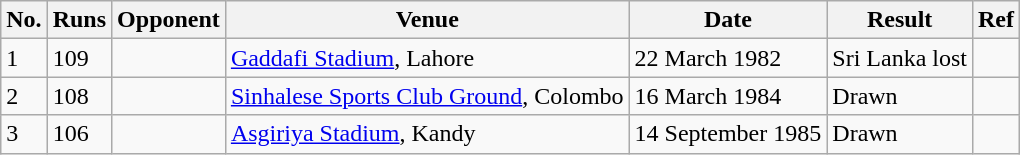<table class="wikitable">
<tr>
<th>No.</th>
<th>Runs</th>
<th>Opponent</th>
<th>Venue</th>
<th>Date</th>
<th>Result</th>
<th>Ref</th>
</tr>
<tr>
<td>1</td>
<td>109</td>
<td></td>
<td><a href='#'>Gaddafi Stadium</a>, Lahore</td>
<td>22 March 1982</td>
<td>Sri Lanka lost</td>
<td></td>
</tr>
<tr>
<td>2</td>
<td>108</td>
<td></td>
<td><a href='#'>Sinhalese Sports Club Ground</a>, Colombo</td>
<td>16 March 1984</td>
<td>Drawn</td>
<td></td>
</tr>
<tr>
<td>3</td>
<td>106</td>
<td></td>
<td><a href='#'>Asgiriya Stadium</a>, Kandy</td>
<td>14 September 1985</td>
<td>Drawn</td>
<td></td>
</tr>
</table>
